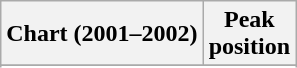<table class="wikitable sortable plainrowheaders" style="text-align:center">
<tr>
<th scope="col">Chart (2001–2002)</th>
<th scope="col">Peak<br>position</th>
</tr>
<tr>
</tr>
<tr>
</tr>
<tr>
</tr>
<tr>
</tr>
<tr>
</tr>
</table>
